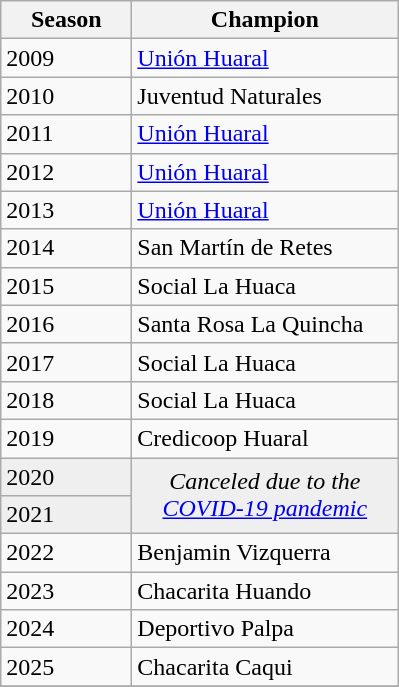<table class="wikitable sortable">
<tr>
<th width=80px>Season</th>
<th width=170px>Champion</th>
</tr>
<tr>
<td>2009</td>
<td><a href='#'>Unión Huaral</a></td>
</tr>
<tr>
<td>2010</td>
<td>Juventud Naturales</td>
</tr>
<tr>
<td>2011</td>
<td><a href='#'>Unión Huaral</a></td>
</tr>
<tr>
<td>2012</td>
<td><a href='#'>Unión Huaral</a></td>
</tr>
<tr>
<td>2013</td>
<td><a href='#'>Unión Huaral</a></td>
</tr>
<tr>
<td>2014</td>
<td>San Martín de Retes</td>
</tr>
<tr>
<td>2015</td>
<td>Social La Huaca</td>
</tr>
<tr>
<td>2016</td>
<td>Santa Rosa La Quincha</td>
</tr>
<tr>
<td>2017</td>
<td>Social La Huaca</td>
</tr>
<tr>
<td>2018</td>
<td>Social La Huaca</td>
</tr>
<tr>
<td>2019</td>
<td>Credicoop Huaral</td>
</tr>
<tr bgcolor=#efefef>
<td>2020</td>
<td rowspan=2 colspan="1" align=center><em>Canceled due to the <a href='#'>COVID-19 pandemic</a></em></td>
</tr>
<tr bgcolor=#efefef>
<td>2021</td>
</tr>
<tr>
<td>2022</td>
<td>Benjamin Vizquerra</td>
</tr>
<tr>
<td>2023</td>
<td>Chacarita Huando</td>
</tr>
<tr>
<td>2024</td>
<td>Deportivo Palpa</td>
</tr>
<tr>
<td>2025</td>
<td>Chacarita Caqui</td>
</tr>
<tr>
</tr>
</table>
